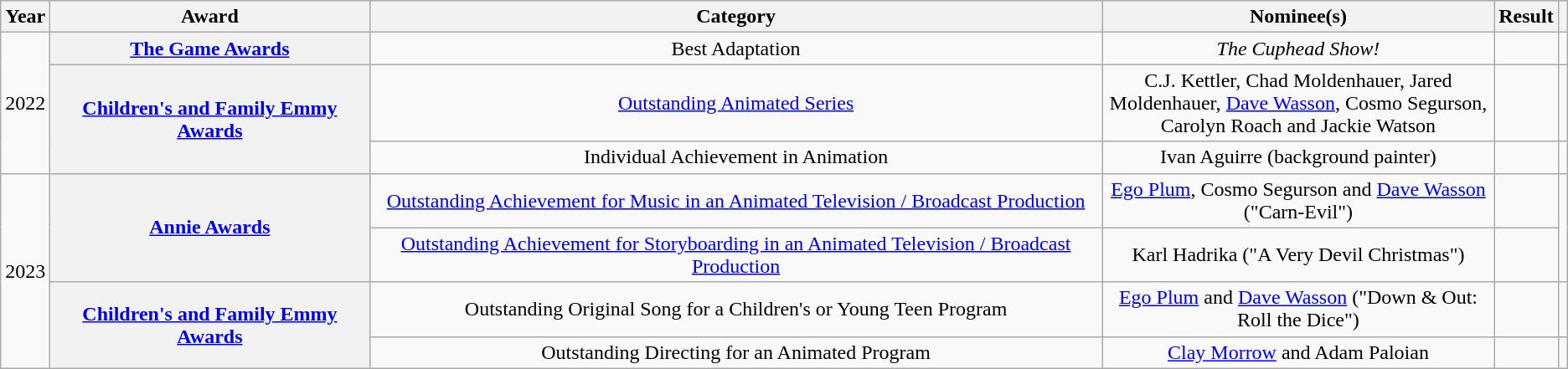<table class="wikitable sortable plainrowheaders" style="text-align:center;">
<tr>
<th scope="col">Year</th>
<th scope="col">Award</th>
<th scope="col">Category</th>
<th scope="col" style="width:25%;">Nominee(s)</th>
<th scope="col">Result</th>
<th scope="col" class="unsortable"></th>
</tr>
<tr>
<td rowspan="3">2022</td>
<th><a href='#'>The Game Awards</a></th>
<td>Best Adaptation</td>
<td><em>The Cuphead Show!</em></td>
<td></td>
<td></td>
</tr>
<tr>
<th rowspan="2"><a href='#'>Children's and Family Emmy Awards</a></th>
<td><a href='#'>Outstanding Animated Series</a></td>
<td>C.J. Kettler, Chad Moldenhauer, Jared Moldenhauer, <a href='#'>Dave Wasson</a>, Cosmo Segurson, Carolyn Roach and Jackie Watson</td>
<td></td>
<td></td>
</tr>
<tr>
<td>Individual Achievement in Animation</td>
<td>Ivan Aguirre (background painter)</td>
<td></td>
<td></td>
</tr>
<tr>
<td rowspan="4">2023</td>
<th rowspan="2"><a href='#'>Annie Awards</a></th>
<td><a href='#'>Outstanding Achievement for Music in an Animated Television / Broadcast Production</a></td>
<td><a href='#'>Ego Plum</a>, Cosmo Segurson and <a href='#'>Dave Wasson</a> ("Carn-Evil")</td>
<td></td>
<td rowspan="2"></td>
</tr>
<tr>
<td><a href='#'>Outstanding Achievement for Storyboarding in an Animated Television / Broadcast Production</a></td>
<td>Karl Hadrika ("A Very Devil Christmas")</td>
<td></td>
</tr>
<tr>
<th rowspan="3"><a href='#'>Children's and Family Emmy Awards</a></th>
<td>Outstanding Original Song for a Children's or Young Teen Program</td>
<td><a href='#'>Ego Plum</a> and <a href='#'>Dave Wasson</a> ("Down & Out: Roll the Dice")</td>
<td></td>
<td></td>
</tr>
<tr>
<td>Outstanding Directing for an Animated Program</td>
<td><a href='#'>Clay Morrow</a> and Adam Paloian</td>
<td></td>
<td></td>
</tr>
</table>
